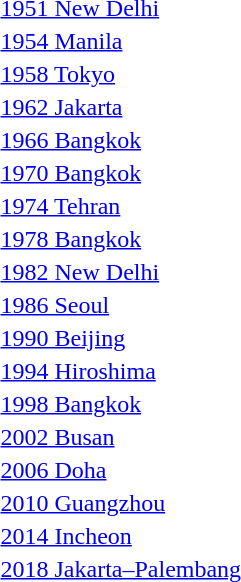<table>
<tr>
<td><a href='#'>1951 New Delhi</a></td>
<td></td>
<td></td>
<td></td>
</tr>
<tr>
<td><a href='#'>1954 Manila</a></td>
<td></td>
<td></td>
<td></td>
</tr>
<tr>
<td><a href='#'>1958 Tokyo</a></td>
<td></td>
<td></td>
<td></td>
</tr>
<tr>
<td><a href='#'>1962 Jakarta</a></td>
<td></td>
<td></td>
<td></td>
</tr>
<tr>
<td><a href='#'>1966 Bangkok</a></td>
<td></td>
<td></td>
<td></td>
</tr>
<tr>
<td><a href='#'>1970 Bangkok</a></td>
<td></td>
<td></td>
<td></td>
</tr>
<tr>
<td><a href='#'>1974 Tehran</a></td>
<td></td>
<td></td>
<td></td>
</tr>
<tr>
<td><a href='#'>1978 Bangkok</a></td>
<td></td>
<td></td>
<td></td>
</tr>
<tr>
<td><a href='#'>1982 New Delhi</a></td>
<td></td>
<td></td>
<td></td>
</tr>
<tr>
<td><a href='#'>1986 Seoul</a></td>
<td></td>
<td></td>
<td></td>
</tr>
<tr>
<td><a href='#'>1990 Beijing</a></td>
<td></td>
<td></td>
<td></td>
</tr>
<tr>
<td><a href='#'>1994 Hiroshima</a></td>
<td></td>
<td></td>
<td></td>
</tr>
<tr>
<td><a href='#'>1998 Bangkok</a></td>
<td></td>
<td></td>
<td></td>
</tr>
<tr>
<td><a href='#'>2002 Busan</a></td>
<td></td>
<td></td>
<td></td>
</tr>
<tr>
<td><a href='#'>2006 Doha</a></td>
<td></td>
<td></td>
<td></td>
</tr>
<tr>
<td><a href='#'>2010 Guangzhou</a></td>
<td></td>
<td></td>
<td></td>
</tr>
<tr>
<td><a href='#'>2014 Incheon</a></td>
<td></td>
<td></td>
<td></td>
</tr>
<tr>
<td><a href='#'>2018 Jakarta–Palembang</a></td>
<td></td>
<td></td>
<td></td>
</tr>
</table>
